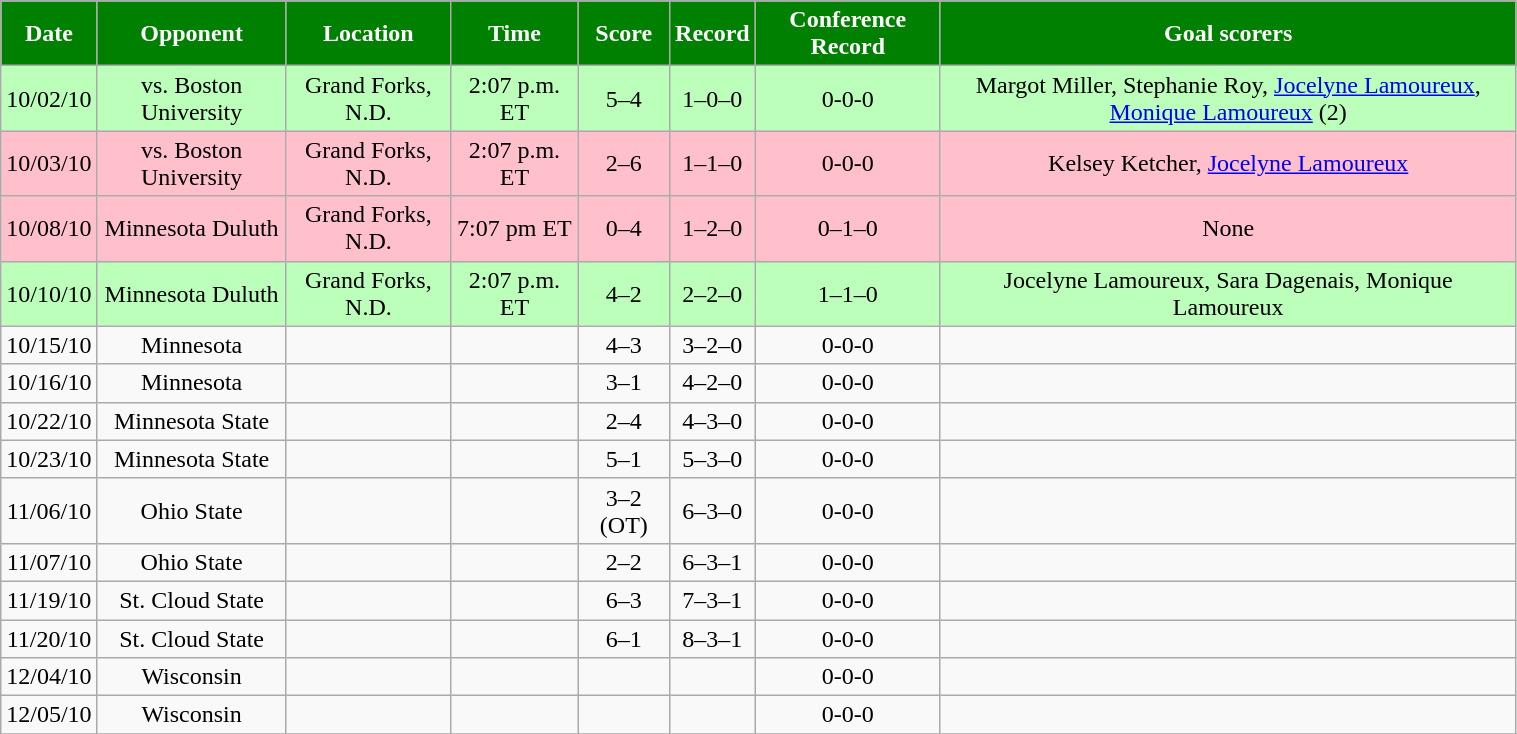<table class="wikitable" width="80%">
<tr align="center"  style="background:green;color:#FFFFFF;">
<td><strong>Date</strong></td>
<td><strong>Opponent</strong></td>
<td><strong>Location</strong></td>
<td><strong>Time</strong></td>
<td><strong>Score</strong></td>
<td><strong>Record</strong></td>
<td><strong>Conference Record</strong></td>
<td><strong>Goal scorers</strong></td>
</tr>
<tr align="center" bgcolor="bbffbb">
<td>10/02/10</td>
<td>vs. Boston University</td>
<td>Grand Forks, N.D.</td>
<td>2:07 p.m. ET</td>
<td>5–4</td>
<td>1–0–0</td>
<td>0-0-0</td>
<td>Margot Miller, Stephanie Roy, <a href='#'>Jocelyne Lamoureux</a>, <a href='#'>Monique Lamoureux</a> (2)</td>
</tr>
<tr align="center" bgcolor="pink">
<td>10/03/10</td>
<td>vs. Boston University</td>
<td>Grand Forks, N.D.</td>
<td>2:07 p.m. ET</td>
<td>2–6</td>
<td>1–1–0</td>
<td>0-0-0</td>
<td>Kelsey Ketcher, <a href='#'>Jocelyne Lamoureux</a></td>
</tr>
<tr align="center" bgcolor="pink">
<td>10/08/10</td>
<td>Minnesota Duluth</td>
<td>Grand Forks, N.D.</td>
<td>7:07 pm ET</td>
<td>0–4</td>
<td>1–2–0</td>
<td>0–1–0</td>
<td>None</td>
</tr>
<tr align="center" bgcolor="bbffbb">
<td>10/10/10</td>
<td>Minnesota Duluth</td>
<td>Grand Forks, N.D.</td>
<td>2:07 p.m. ET</td>
<td>4–2</td>
<td>2–2–0</td>
<td>1–1–0</td>
<td>Jocelyne Lamoureux, Sara Dagenais, Monique Lamoureux</td>
</tr>
<tr align="center" bgcolor="">
<td>10/15/10</td>
<td>Minnesota</td>
<td></td>
<td></td>
<td>4–3</td>
<td>3–2–0</td>
<td>0-0-0</td>
<td></td>
</tr>
<tr align="center" bgcolor="">
<td>10/16/10</td>
<td>Minnesota</td>
<td></td>
<td></td>
<td>3–1</td>
<td>4–2–0</td>
<td>0-0-0</td>
<td></td>
</tr>
<tr align="center" bgcolor="">
<td>10/22/10</td>
<td>Minnesota State</td>
<td></td>
<td></td>
<td>2–4</td>
<td>4–3–0</td>
<td>0-0-0</td>
<td></td>
</tr>
<tr align="center" bgcolor="">
<td>10/23/10</td>
<td>Minnesota State</td>
<td></td>
<td></td>
<td>5–1</td>
<td>5–3–0</td>
<td>0-0-0</td>
<td></td>
</tr>
<tr align="center" bgcolor="">
<td>11/06/10</td>
<td>Ohio State</td>
<td></td>
<td></td>
<td>3–2 (OT)</td>
<td>6–3–0</td>
<td>0-0-0</td>
<td></td>
</tr>
<tr align="center" bgcolor="">
<td>11/07/10</td>
<td>Ohio State</td>
<td></td>
<td></td>
<td>2–2</td>
<td>6–3–1</td>
<td>0-0-0</td>
<td></td>
</tr>
<tr align="center" bgcolor="">
<td>11/19/10</td>
<td>St. Cloud State</td>
<td></td>
<td></td>
<td>6–3</td>
<td>7–3–1</td>
<td>0-0-0</td>
<td></td>
</tr>
<tr align="center" bgcolor="">
<td>11/20/10</td>
<td>St. Cloud State</td>
<td></td>
<td></td>
<td>6–1</td>
<td>8–3–1</td>
<td>0-0-0</td>
<td></td>
</tr>
<tr align="center" bgcolor="">
<td>12/04/10</td>
<td>Wisconsin</td>
<td></td>
<td></td>
<td></td>
<td></td>
<td>0-0-0</td>
<td></td>
</tr>
<tr align="center" bgcolor="">
<td>12/05/10</td>
<td>Wisconsin</td>
<td></td>
<td></td>
<td></td>
<td></td>
<td>0-0-0</td>
<td></td>
</tr>
<tr align="center" bgcolor="">
</tr>
</table>
